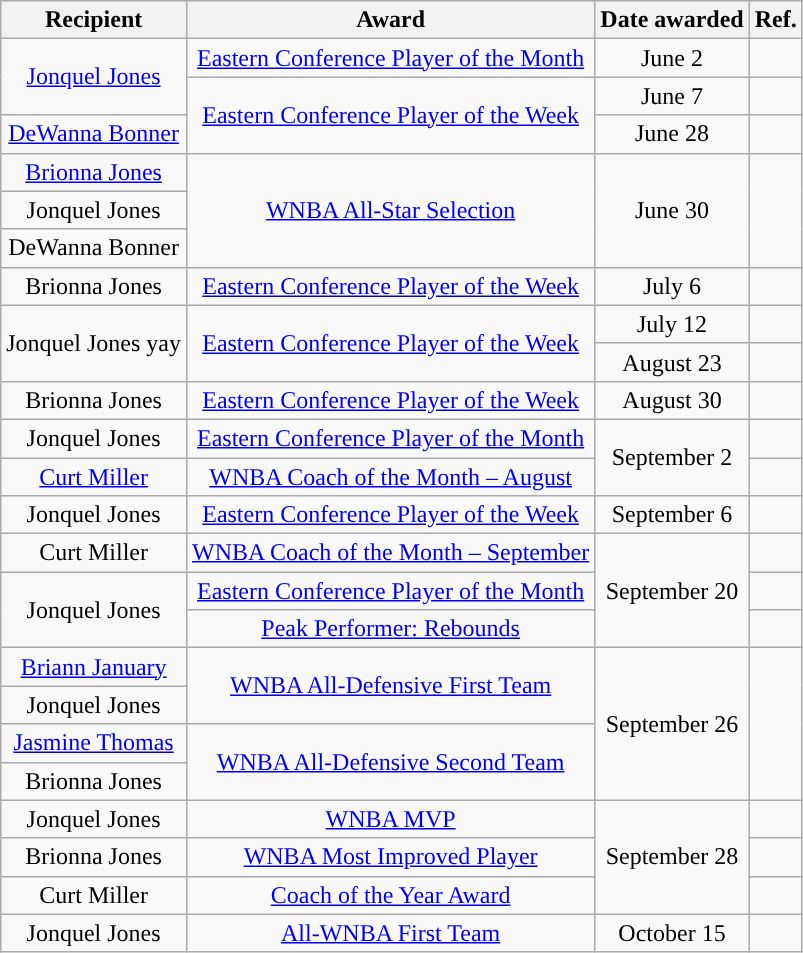<table class="wikitable sortable sortable" style="text-align: center">
<tr>
<th>Recipient</th>
<th>Award</th>
<th>Date awarded</th>
<th>Ref.</th>
</tr>
<tr>
<td rowspan=2><a href='#'>Jonquel Jones</a></td>
<td><a href='#'>Eastern Conference Player of the Month</a></td>
<td>June 2</td>
<td></td>
</tr>
<tr>
<td rowspan=2><a href='#'>Eastern Conference Player of the Week</a></td>
<td>June 7</td>
<td></td>
</tr>
<tr>
<td><a href='#'>DeWanna Bonner</a></td>
<td>June 28</td>
<td></td>
</tr>
<tr>
<td><a href='#'>Brionna Jones</a></td>
<td rowspan=3><a href='#'>WNBA All-Star Selection</a></td>
<td rowspan=3>June 30</td>
<td rowspan=3></td>
</tr>
<tr>
<td>Jonquel Jones</td>
</tr>
<tr>
<td>DeWanna Bonner</td>
</tr>
<tr>
<td>Brionna Jones</td>
<td><a href='#'>Eastern Conference Player of the Week</a></td>
<td>July 6</td>
<td></td>
</tr>
<tr>
<td rowspan=2>Jonquel Jones yay</td>
<td rowspan=2><a href='#'>Eastern Conference Player of the Week</a></td>
<td>July 12</td>
<td></td>
</tr>
<tr>
<td>August 23</td>
<td></td>
</tr>
<tr>
<td>Brionna Jones</td>
<td><a href='#'>Eastern Conference Player of the Week</a></td>
<td>August 30</td>
<td></td>
</tr>
<tr>
<td>Jonquel Jones</td>
<td><a href='#'>Eastern Conference Player of the Month</a></td>
<td rowspan=2>September 2</td>
<td></td>
</tr>
<tr>
<td><a href='#'>Curt Miller</a></td>
<td><a href='#'>WNBA Coach of the Month – August</a></td>
<td></td>
</tr>
<tr>
<td>Jonquel Jones</td>
<td><a href='#'>Eastern Conference Player of the Week</a></td>
<td>September 6</td>
<td></td>
</tr>
<tr>
<td>Curt Miller</td>
<td><a href='#'>WNBA Coach of the Month – September</a></td>
<td rowspan=3>September 20</td>
<td></td>
</tr>
<tr>
<td rowspan=2>Jonquel Jones</td>
<td><a href='#'>Eastern Conference Player of the Month</a></td>
<td></td>
</tr>
<tr>
<td><a href='#'>Peak Performer: Rebounds</a></td>
<td></td>
</tr>
<tr>
<td><a href='#'>Briann January</a></td>
<td rowspan=2><a href='#'>WNBA All-Defensive First Team</a></td>
<td rowspan=4>September 26</td>
<td rowspan=4></td>
</tr>
<tr>
<td>Jonquel Jones</td>
</tr>
<tr>
<td><a href='#'>Jasmine Thomas</a></td>
<td rowspan=2><a href='#'>WNBA All-Defensive Second Team</a></td>
</tr>
<tr>
<td>Brionna Jones</td>
</tr>
<tr>
<td>Jonquel Jones</td>
<td><a href='#'>WNBA MVP</a></td>
<td rowspan=3>September 28</td>
<td></td>
</tr>
<tr>
<td>Brionna Jones</td>
<td><a href='#'>WNBA Most Improved Player</a></td>
<td></td>
</tr>
<tr>
<td>Curt Miller</td>
<td><a href='#'>Coach of the Year Award</a></td>
<td></td>
</tr>
<tr>
<td>Jonquel Jones</td>
<td><a href='#'>All-WNBA First Team</a></td>
<td>October 15</td>
<td></td>
</tr>
</table>
